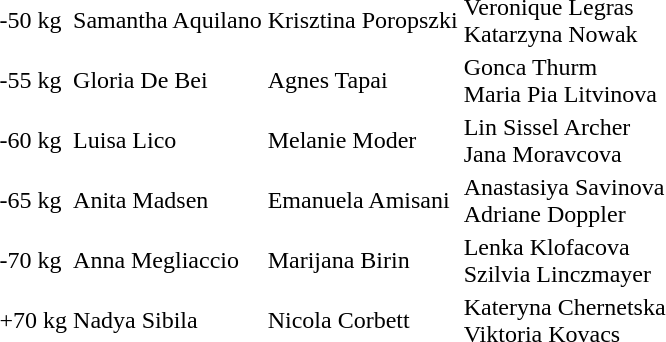<table>
<tr>
<td>-50 kg</td>
<td>Samantha Aquilano </td>
<td>Krisztina Poropszki </td>
<td>Veronique Legras <br>Katarzyna Nowak </td>
</tr>
<tr>
<td>-55 kg</td>
<td>Gloria De Bei </td>
<td>Agnes Tapai </td>
<td>Gonca Thurm <br>Maria Pia Litvinova </td>
</tr>
<tr>
<td>-60 kg</td>
<td>Luisa Lico </td>
<td>Melanie Moder </td>
<td>Lin Sissel Archer <br>Jana Moravcova </td>
</tr>
<tr>
<td>-65 kg</td>
<td>Anita Madsen </td>
<td>Emanuela Amisani </td>
<td>Anastasiya Savinova <br>Adriane Doppler </td>
</tr>
<tr>
<td>-70 kg</td>
<td>Anna Megliaccio </td>
<td>Marijana Birin </td>
<td>Lenka Klofacova <br>Szilvia Linczmayer </td>
</tr>
<tr>
<td>+70 kg</td>
<td>Nadya Sibila </td>
<td>Nicola Corbett </td>
<td>Kateryna Chernetska <br>Viktoria Kovacs </td>
</tr>
<tr>
</tr>
</table>
